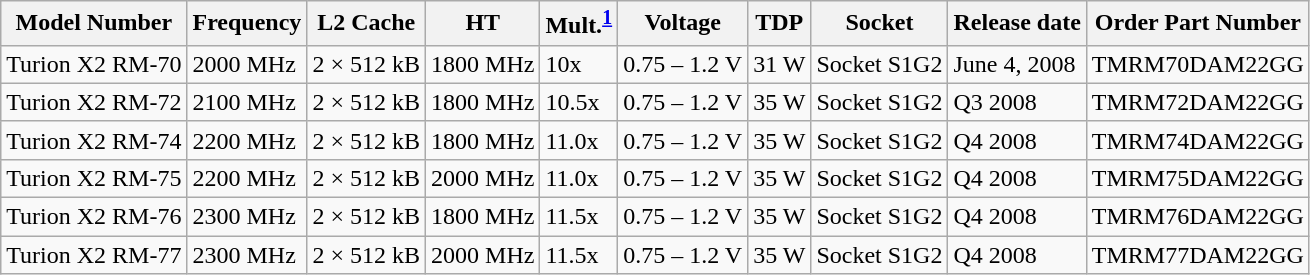<table class="wikitable">
<tr>
<th>Model Number</th>
<th>Frequency</th>
<th>L2 Cache</th>
<th>HT</th>
<th>Mult.<sup><a href='#'>1</a></sup></th>
<th>Voltage</th>
<th>TDP</th>
<th>Socket</th>
<th>Release date</th>
<th>Order Part Number</th>
</tr>
<tr>
<td>Turion X2 RM-70</td>
<td>2000 MHz</td>
<td>2 × 512 kB</td>
<td>1800 MHz</td>
<td>10x</td>
<td>0.75 – 1.2 V</td>
<td>31 W</td>
<td>Socket S1G2</td>
<td>June 4, 2008</td>
<td>TMRM70DAM22GG</td>
</tr>
<tr>
<td>Turion X2 RM-72</td>
<td>2100 MHz</td>
<td>2 × 512 kB</td>
<td>1800 MHz</td>
<td>10.5x</td>
<td>0.75 – 1.2 V</td>
<td>35 W</td>
<td>Socket S1G2</td>
<td>Q3 2008</td>
<td>TMRM72DAM22GG</td>
</tr>
<tr>
<td>Turion X2 RM-74</td>
<td>2200 MHz</td>
<td>2 × 512 kB</td>
<td>1800 MHz</td>
<td>11.0x</td>
<td>0.75 – 1.2 V</td>
<td>35 W</td>
<td>Socket S1G2</td>
<td>Q4 2008</td>
<td>TMRM74DAM22GG</td>
</tr>
<tr>
<td>Turion X2 RM-75</td>
<td>2200 MHz</td>
<td>2 × 512 kB</td>
<td>2000 MHz</td>
<td>11.0x</td>
<td>0.75 – 1.2 V</td>
<td>35 W</td>
<td>Socket S1G2</td>
<td>Q4 2008</td>
<td>TMRM75DAM22GG</td>
</tr>
<tr>
<td>Turion X2 RM-76</td>
<td>2300 MHz</td>
<td>2 × 512 kB</td>
<td>1800 MHz</td>
<td>11.5x</td>
<td>0.75 – 1.2 V</td>
<td>35 W</td>
<td>Socket S1G2</td>
<td>Q4 2008</td>
<td>TMRM76DAM22GG</td>
</tr>
<tr>
<td>Turion X2 RM-77</td>
<td>2300 MHz</td>
<td>2 × 512 kB</td>
<td>2000 MHz</td>
<td>11.5x</td>
<td>0.75 – 1.2 V</td>
<td>35 W</td>
<td>Socket S1G2</td>
<td>Q4 2008</td>
<td>TMRM77DAM22GG</td>
</tr>
</table>
